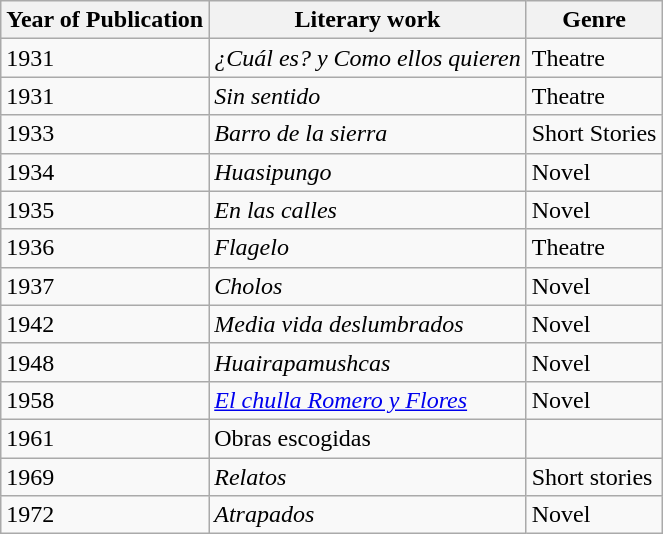<table class="wikitable">
<tr>
<th>Year of Publication</th>
<th>Literary work</th>
<th>Genre</th>
</tr>
<tr>
<td>1931</td>
<td><em>¿Cuál es? y Como ellos quieren</em></td>
<td>Theatre</td>
</tr>
<tr>
<td>1931</td>
<td><em>Sin sentido</em></td>
<td>Theatre</td>
</tr>
<tr>
<td>1933</td>
<td><em>Barro de la sierra</em></td>
<td>Short Stories</td>
</tr>
<tr>
<td>1934</td>
<td><em>Huasipungo</em></td>
<td>Novel</td>
</tr>
<tr>
<td>1935</td>
<td><em>En las calles</em></td>
<td>Novel</td>
</tr>
<tr>
<td>1936</td>
<td><em>Flagelo</em></td>
<td>Theatre</td>
</tr>
<tr>
<td>1937</td>
<td><em>Cholos</em></td>
<td>Novel</td>
</tr>
<tr>
<td>1942</td>
<td><em>Media vida deslumbrados </em></td>
<td>Novel</td>
</tr>
<tr>
<td>1948</td>
<td><em>Huairapamushcas </em></td>
<td>Novel</td>
</tr>
<tr>
<td>1958</td>
<td><em><a href='#'>El chulla Romero y Flores</a></em></td>
<td>Novel</td>
</tr>
<tr>
<td>1961</td>
<td>Obras escogidas</td>
<td></td>
</tr>
<tr>
<td>1969</td>
<td><em>Relatos</em></td>
<td>Short stories</td>
</tr>
<tr>
<td>1972</td>
<td><em>Atrapados</em></td>
<td>Novel</td>
</tr>
</table>
